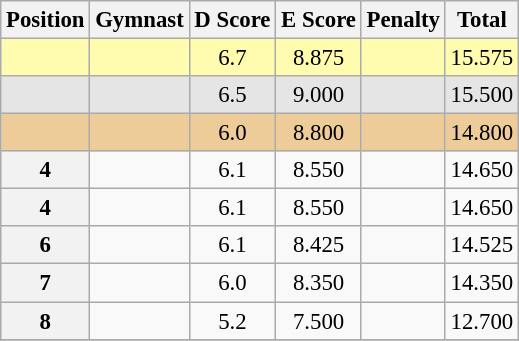<table class="wikitable sortable" style="text-align:center; font-size:95%">
<tr>
<th>Position</th>
<th>Gymnast</th>
<th>D Score</th>
<th>E Score</th>
<th>Penalty</th>
<th>Total</th>
</tr>
<tr bgcolor=fffcaf>
<td></td>
<td align=left></td>
<td>6.7</td>
<td>8.875</td>
<td></td>
<td>15.575</td>
</tr>
<tr bgcolor=e5e5e5>
<td></td>
<td align=left></td>
<td>6.5</td>
<td>9.000</td>
<td></td>
<td>15.500</td>
</tr>
<tr bgcolor=eecc99>
<td></td>
<td align=left></td>
<td>6.0</td>
<td>8.800</td>
<td></td>
<td>14.800</td>
</tr>
<tr>
<th><strong>4</strong></th>
<td align=left></td>
<td>6.1</td>
<td>8.550</td>
<td></td>
<td>14.650</td>
</tr>
<tr>
<th><strong>4</strong></th>
<td align=left></td>
<td>6.1</td>
<td>8.550</td>
<td></td>
<td>14.650</td>
</tr>
<tr>
<th><strong>6</strong></th>
<td align=left></td>
<td>6.1</td>
<td>8.425</td>
<td></td>
<td>14.525</td>
</tr>
<tr>
<th><strong>7</strong></th>
<td align=left></td>
<td>6.0</td>
<td>8.350</td>
<td></td>
<td>14.350</td>
</tr>
<tr>
<th><strong>8</strong></th>
<td align=left></td>
<td>5.2</td>
<td>7.500</td>
<td></td>
<td>12.700</td>
</tr>
<tr>
</tr>
</table>
